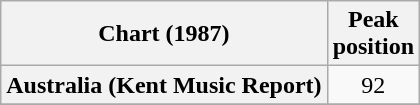<table class="wikitable sortable plainrowheaders" style="text-align:center;">
<tr>
<th scope="col">Chart (1987)</th>
<th scope="col">Peak<br>position</th>
</tr>
<tr>
<th scope="row">Australia (Kent Music Report)</th>
<td>92</td>
</tr>
<tr>
</tr>
</table>
